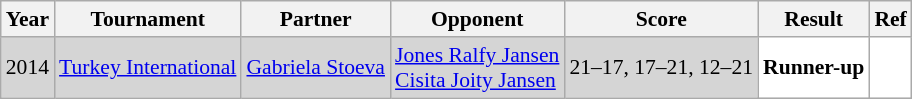<table class="sortable wikitable" style="font-size: 90%">
<tr>
<th>Year</th>
<th>Tournament</th>
<th>Partner</th>
<th>Opponent</th>
<th>Score</th>
<th>Result</th>
<th>Ref</th>
</tr>
<tr style="background:#D5D5D5">
<td align="center">2014</td>
<td align="left"><a href='#'>Turkey International</a></td>
<td align="left"> <a href='#'>Gabriela Stoeva</a></td>
<td align="left"> <a href='#'>Jones Ralfy Jansen</a><br> <a href='#'>Cisita Joity Jansen</a></td>
<td align="left">21–17, 17–21, 12–21</td>
<td style="text-align:left; background:white"> <strong>Runner-up</strong></td>
<td style="text-align:center; background:white"></td>
</tr>
</table>
